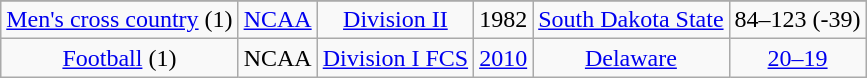<table class="wikitable">
<tr align="center">
</tr>
<tr align="center">
<td rowspan="1"><a href='#'>Men's cross country</a> (1)</td>
<td rowspan="1"><a href='#'>NCAA</a></td>
<td rowspan="1"><a href='#'>Division II</a></td>
<td>1982</td>
<td><a href='#'>South Dakota State</a></td>
<td>84–123 (-39)</td>
</tr>
<tr align="center">
<td rowspan="1"><a href='#'>Football</a> (1)</td>
<td rowspan="1">NCAA</td>
<td rowspan="1"><a href='#'>Division I FCS</a></td>
<td><a href='#'>2010</a></td>
<td><a href='#'>Delaware</a></td>
<td><a href='#'>20–19</a></td>
</tr>
</table>
